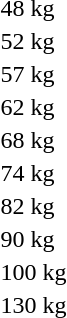<table>
<tr>
<td>48 kg</td>
<td></td>
<td></td>
<td></td>
</tr>
<tr>
<td>52 kg</td>
<td></td>
<td></td>
<td></td>
</tr>
<tr>
<td>57 kg</td>
<td></td>
<td></td>
<td></td>
</tr>
<tr>
<td>62 kg</td>
<td></td>
<td></td>
<td></td>
</tr>
<tr>
<td>68 kg</td>
<td></td>
<td></td>
<td></td>
</tr>
<tr>
<td>74 kg</td>
<td></td>
<td></td>
<td></td>
</tr>
<tr>
<td>82 kg</td>
<td></td>
<td></td>
<td></td>
</tr>
<tr>
<td>90 kg</td>
<td></td>
<td></td>
<td></td>
</tr>
<tr>
<td>100 kg</td>
<td></td>
<td></td>
<td></td>
</tr>
<tr>
<td>130 kg</td>
<td></td>
<td></td>
<td></td>
</tr>
</table>
